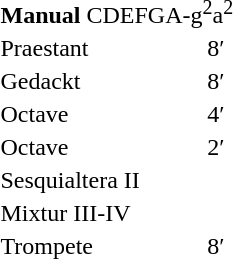<table border="0" cellspacing="0" cellpadding="10" style="border-collapse:collapse;">
<tr>
<td style="vertical-align:top"><br><table border="0">
<tr>
<td colspan=2><strong>Manual</strong> CDEFGA-g<sup>2</sup>a<sup>2</sup><br></td>
</tr>
<tr>
<td>Praestant</td>
<td>8′</td>
</tr>
<tr>
<td>Gedackt</td>
<td>8′</td>
</tr>
<tr>
<td>Octave</td>
<td>4′</td>
</tr>
<tr>
<td>Octave</td>
<td>2′</td>
</tr>
<tr>
<td>Sesquialtera II</td>
<td></td>
</tr>
<tr>
<td>Mixtur III-IV</td>
<td></td>
</tr>
<tr>
<td>Trompete</td>
<td>8′</td>
</tr>
</table>
</td>
</tr>
</table>
